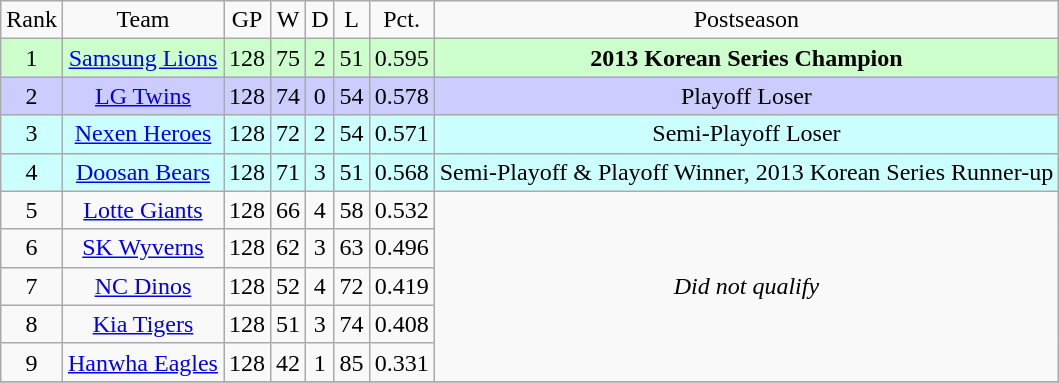<table class="wikitable" style="text-align:center;">
<tr>
<td>Rank</td>
<td>Team</td>
<td>GP</td>
<td>W</td>
<td>D</td>
<td>L</td>
<td>Pct.</td>
<td>Postseason</td>
</tr>
<tr bgcolor="#ccffcc">
<td>1</td>
<td><a href='#'>Samsung Lions</a></td>
<td>128</td>
<td>75</td>
<td>2</td>
<td>51</td>
<td>0.595</td>
<td><strong>2013 Korean Series Champion</strong></td>
</tr>
<tr bgcolor="#ccccff">
<td>2</td>
<td><a href='#'>LG Twins</a></td>
<td>128</td>
<td>74</td>
<td>0</td>
<td>54</td>
<td>0.578</td>
<td>Playoff Loser</td>
</tr>
<tr bgcolor="#ccffff">
<td>3</td>
<td><a href='#'>Nexen Heroes</a></td>
<td>128</td>
<td>72</td>
<td>2</td>
<td>54</td>
<td>0.571</td>
<td>Semi-Playoff Loser</td>
</tr>
<tr bgcolor="#ccffff">
<td>4</td>
<td><a href='#'>Doosan Bears</a></td>
<td>128</td>
<td>71</td>
<td>3</td>
<td>51</td>
<td>0.568</td>
<td>Semi-Playoff & Playoff Winner, 2013 Korean Series Runner-up</td>
</tr>
<tr>
<td>5</td>
<td><a href='#'>Lotte Giants</a></td>
<td>128</td>
<td>66</td>
<td>4</td>
<td>58</td>
<td>0.532</td>
<td rowspan="5"><em>Did not qualify</em></td>
</tr>
<tr>
<td>6</td>
<td><a href='#'>SK Wyverns</a></td>
<td>128</td>
<td>62</td>
<td>3</td>
<td>63</td>
<td>0.496</td>
</tr>
<tr>
<td>7</td>
<td><a href='#'>NC Dinos</a></td>
<td>128</td>
<td>52</td>
<td>4</td>
<td>72</td>
<td>0.419</td>
</tr>
<tr>
<td>8</td>
<td><a href='#'>Kia Tigers</a></td>
<td>128</td>
<td>51</td>
<td>3</td>
<td>74</td>
<td>0.408</td>
</tr>
<tr>
<td>9</td>
<td><a href='#'>Hanwha Eagles</a></td>
<td>128</td>
<td>42</td>
<td>1</td>
<td>85</td>
<td>0.331</td>
</tr>
<tr>
</tr>
</table>
